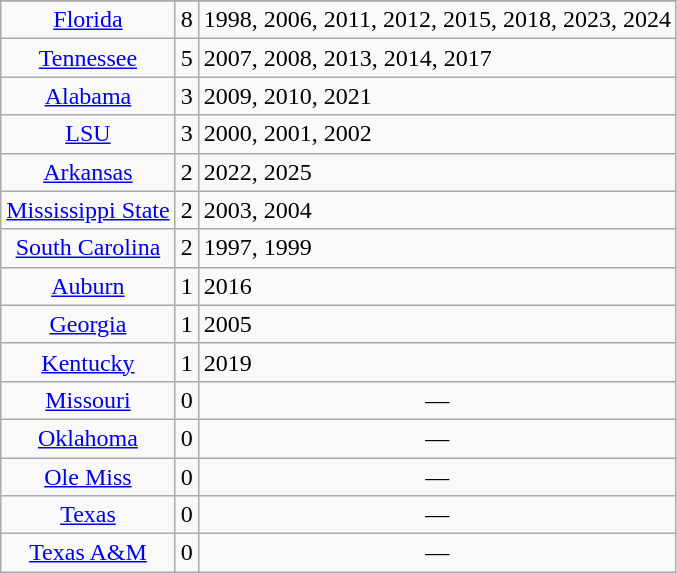<table class="wikitable sortable">
<tr>
</tr>
<tr style="text-align:center;">
<td><a href='#'>Florida</a></td>
<td>8</td>
<td style="text-align:left;">1998, 2006, 2011, 2012, 2015, 2018, 2023, 2024</td>
</tr>
<tr style="text-align:center;">
<td><a href='#'>Tennessee</a></td>
<td>5</td>
<td style="text-align:left;">2007, 2008, 2013, 2014, 2017</td>
</tr>
<tr style="text-align:center;">
<td><a href='#'>Alabama</a></td>
<td>3</td>
<td style="text-align:left;">2009, 2010, 2021</td>
</tr>
<tr style="text-align:center;">
<td><a href='#'>LSU</a></td>
<td>3</td>
<td style="text-align:left;">2000, 2001, 2002</td>
</tr>
<tr align=center>
<td><a href='#'>Arkansas</a></td>
<td>2</td>
<td style="text-align:left;">2022, 2025</td>
</tr>
<tr style="text-align:center;">
<td><a href='#'>Mississippi State</a></td>
<td>2</td>
<td style="text-align:left;">2003, 2004</td>
</tr>
<tr style="text-align:center;">
<td><a href='#'>South Carolina</a></td>
<td>2</td>
<td style="text-align:left;">1997, 1999</td>
</tr>
<tr style="text-align:center;">
<td><a href='#'>Auburn</a></td>
<td>1</td>
<td style="text-align:left;">2016</td>
</tr>
<tr style="text-align:center;">
<td><a href='#'>Georgia</a></td>
<td>1</td>
<td style="text-align:left;">2005</td>
</tr>
<tr style="text-align:center;">
<td><a href='#'>Kentucky</a></td>
<td>1</td>
<td style="text-align:left;">2019</td>
</tr>
<tr align=center>
<td><a href='#'>Missouri</a></td>
<td>0</td>
<td>—</td>
</tr>
<tr align=center>
<td><a href='#'>Oklahoma</a></td>
<td>0</td>
<td>—</td>
</tr>
<tr align=center>
<td><a href='#'>Ole Miss</a></td>
<td>0</td>
<td>—</td>
</tr>
<tr align=center>
<td><a href='#'>Texas</a></td>
<td>0</td>
<td>—</td>
</tr>
<tr align=center>
<td><a href='#'>Texas A&M</a></td>
<td>0</td>
<td>—</td>
</tr>
</table>
